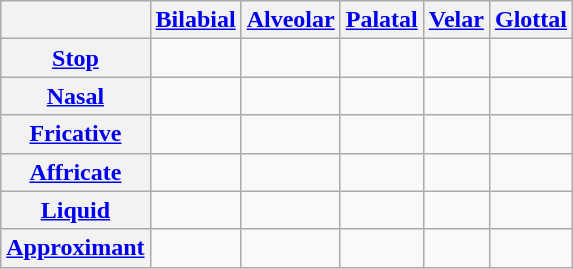<table class="wikitable">
<tr>
<th></th>
<th><a href='#'>Bilabial</a></th>
<th><a href='#'>Alveolar</a></th>
<th><a href='#'>Palatal</a></th>
<th><a href='#'>Velar</a></th>
<th><a href='#'>Glottal</a></th>
</tr>
<tr>
<th><a href='#'>Stop</a></th>
<td> </td>
<td>  </td>
<td></td>
<td>  </td>
<td></td>
</tr>
<tr>
<th><a href='#'>Nasal</a></th>
<td></td>
<td></td>
<td></td>
<td></td>
<td></td>
</tr>
<tr>
<th><a href='#'>Fricative</a></th>
<td></td>
<td> </td>
<td></td>
<td></td>
<td></td>
</tr>
<tr>
<th><a href='#'>Affricate</a></th>
<td></td>
<td></td>
<td> </td>
<td></td>
<td></td>
</tr>
<tr>
<th><a href='#'>Liquid</a></th>
<td></td>
<td></td>
<td></td>
<td></td>
<td></td>
</tr>
<tr>
<th><a href='#'>Approximant</a></th>
<td></td>
<td></td>
<td></td>
<td></td>
<td></td>
</tr>
</table>
